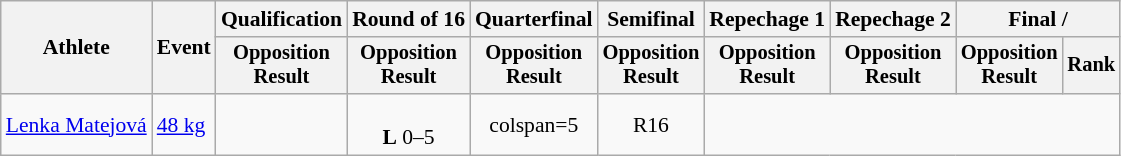<table class="wikitable" style="font-size:90%">
<tr>
<th rowspan="2">Athlete</th>
<th rowspan="2">Event</th>
<th>Qualification</th>
<th>Round of 16</th>
<th>Quarterfinal</th>
<th>Semifinal</th>
<th>Repechage 1</th>
<th>Repechage 2</th>
<th colspan=2>Final / </th>
</tr>
<tr style="font-size: 95%">
<th>Opposition<br>Result</th>
<th>Opposition<br>Result</th>
<th>Opposition<br>Result</th>
<th>Opposition<br>Result</th>
<th>Opposition<br>Result</th>
<th>Opposition<br>Result</th>
<th>Opposition<br>Result</th>
<th>Rank</th>
</tr>
<tr align=center>
<td align=left><a href='#'>Lenka Matejová</a></td>
<td align=left><a href='#'>48 kg</a></td>
<td></td>
<td><br> <strong>L</strong> 0–5</td>
<td>colspan=5 </td>
<td>R16</td>
</tr>
</table>
